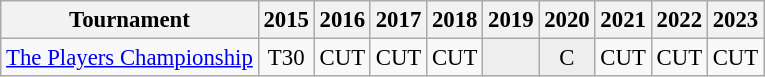<table class="wikitable" style="font-size:95%;text-align:center;">
<tr>
<th>Tournament</th>
<th>2015</th>
<th>2016</th>
<th>2017</th>
<th>2018</th>
<th>2019</th>
<th>2020</th>
<th>2021</th>
<th>2022</th>
<th>2023</th>
</tr>
<tr>
<td align=left><a href='#'>The Players Championship</a></td>
<td>T30</td>
<td>CUT</td>
<td>CUT</td>
<td>CUT</td>
<td style="background:#eeeeee;"></td>
<td style="background:#eeeeee;">C</td>
<td>CUT</td>
<td>CUT</td>
<td>CUT</td>
</tr>
</table>
